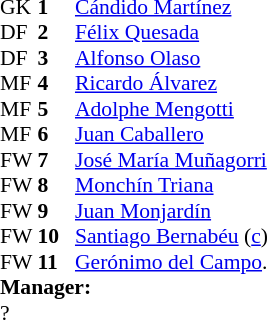<table style="font-size: 90%" cellspacing="0" cellpadding="0" align=center>
<tr>
<td colspan="4"></td>
</tr>
<tr>
<th width=25></th>
<th width=25></th>
</tr>
<tr>
<td>GK</td>
<td><strong>1</strong></td>
<td> <a href='#'>Cándido Martínez</a></td>
</tr>
<tr>
<td>DF</td>
<td><strong>2</strong></td>
<td> <a href='#'>Félix Quesada</a></td>
</tr>
<tr>
<td>DF</td>
<td><strong>3</strong></td>
<td> <a href='#'>Alfonso Olaso</a></td>
</tr>
<tr>
<td>MF</td>
<td><strong>4</strong></td>
<td> <a href='#'>Ricardo Álvarez</a></td>
</tr>
<tr>
<td>MF</td>
<td><strong>5</strong></td>
<td> <a href='#'>Adolphe Mengotti</a></td>
</tr>
<tr>
<td>MF</td>
<td><strong>6</strong></td>
<td> <a href='#'>Juan Caballero</a></td>
</tr>
<tr>
<td>FW</td>
<td><strong>7</strong></td>
<td> <a href='#'>José María Muñagorri</a></td>
</tr>
<tr>
<td>FW</td>
<td><strong>8</strong></td>
<td> <a href='#'>Monchín Triana</a></td>
</tr>
<tr>
<td>FW</td>
<td><strong>9</strong></td>
<td> <a href='#'>Juan Monjardín</a></td>
</tr>
<tr>
<td>FW</td>
<td><strong>10</strong></td>
<td> <a href='#'>Santiago Bernabéu</a> (<a href='#'>c</a>)</td>
</tr>
<tr>
<td>FW</td>
<td><strong>11</strong></td>
<td> <a href='#'>Gerónimo del Campo</a>.</td>
</tr>
<tr>
<td colspan=3><strong>Manager:</strong></td>
</tr>
<tr>
<td colspan=4>?</td>
</tr>
</table>
